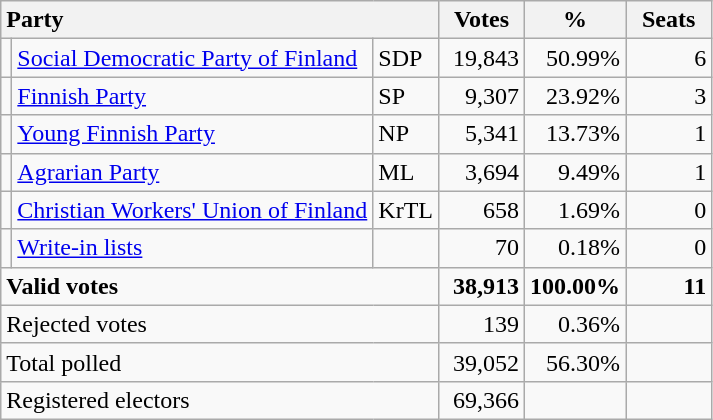<table class="wikitable" border="1" style="text-align:right;">
<tr>
<th style="text-align:left;" colspan=3>Party</th>
<th align=center width="50">Votes</th>
<th align=center width="50">%</th>
<th align=center width="50">Seats</th>
</tr>
<tr>
<td></td>
<td align=left style="white-space: nowrap;"><a href='#'>Social Democratic Party of Finland</a></td>
<td align=left>SDP</td>
<td>19,843</td>
<td>50.99%</td>
<td>6</td>
</tr>
<tr>
<td></td>
<td align=left><a href='#'>Finnish Party</a></td>
<td align=left>SP</td>
<td>9,307</td>
<td>23.92%</td>
<td>3</td>
</tr>
<tr>
<td></td>
<td align=left><a href='#'>Young Finnish Party</a></td>
<td align=left>NP</td>
<td>5,341</td>
<td>13.73%</td>
<td>1</td>
</tr>
<tr>
<td></td>
<td align=left><a href='#'>Agrarian Party</a></td>
<td align=left>ML</td>
<td>3,694</td>
<td>9.49%</td>
<td>1</td>
</tr>
<tr>
<td></td>
<td align=left><a href='#'>Christian Workers' Union of Finland</a></td>
<td align=left>KrTL</td>
<td>658</td>
<td>1.69%</td>
<td>0</td>
</tr>
<tr>
<td></td>
<td align=left><a href='#'>Write-in lists</a></td>
<td align=left></td>
<td>70</td>
<td>0.18%</td>
<td>0</td>
</tr>
<tr style="font-weight:bold">
<td align=left colspan=3>Valid votes</td>
<td>38,913</td>
<td>100.00%</td>
<td>11</td>
</tr>
<tr>
<td align=left colspan=3>Rejected votes</td>
<td>139</td>
<td>0.36%</td>
<td></td>
</tr>
<tr>
<td align=left colspan=3>Total polled</td>
<td>39,052</td>
<td>56.30%</td>
<td></td>
</tr>
<tr>
<td align=left colspan=3>Registered electors</td>
<td>69,366</td>
<td></td>
<td></td>
</tr>
</table>
